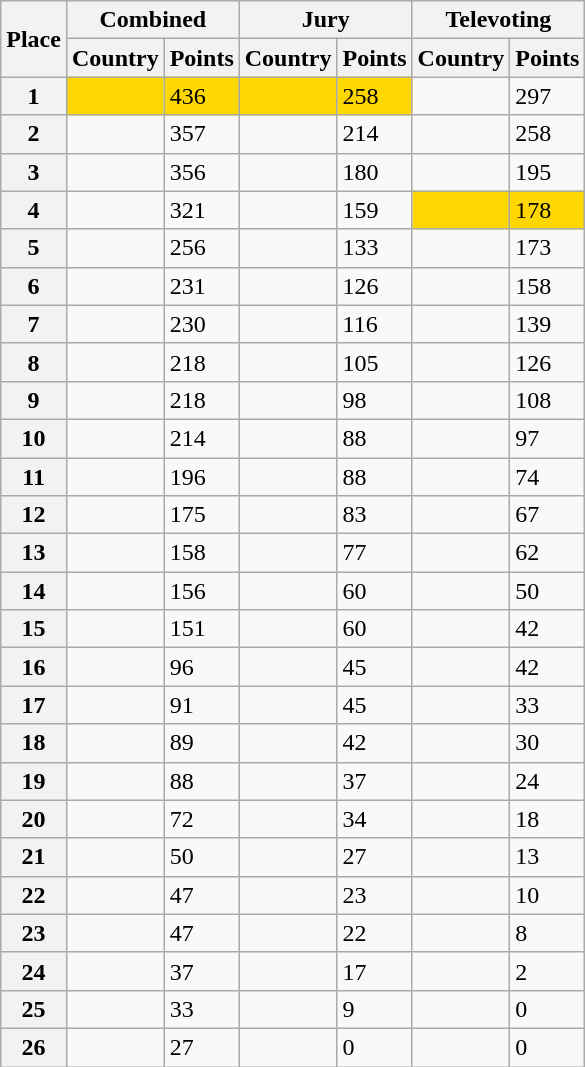<table class="wikitable collapsible plainrowheaders" style="margin: 10px;">
<tr>
<th rowspan="2" scope="col">Place</th>
<th colspan="2" scope="col">Combined</th>
<th colspan="2" scope="col">Jury</th>
<th colspan="2" scope="col">Televoting</th>
</tr>
<tr>
<th scope="col">Country</th>
<th scope="col">Points</th>
<th scope="col">Country</th>
<th scope="col">Points</th>
<th scope="col">Country</th>
<th scope="col">Points</th>
</tr>
<tr>
<th scope="row" style="text-align: center;">1</th>
<td bgcolor=gold></td>
<td bgcolor=gold>436</td>
<td bgcolor=gold></td>
<td bgcolor=gold>258</td>
<td></td>
<td>297</td>
</tr>
<tr>
<th scope="row" style="text-align: center;">2</th>
<td></td>
<td>357</td>
<td></td>
<td>214</td>
<td></td>
<td>258</td>
</tr>
<tr>
<th scope="row" style="text-align: center;">3</th>
<td></td>
<td>356</td>
<td></td>
<td>180</td>
<td></td>
<td>195</td>
</tr>
<tr>
<th scope="row" style="text-align: center;">4</th>
<td></td>
<td>321</td>
<td></td>
<td>159</td>
<td bgcolor=gold></td>
<td bgcolor=gold>178</td>
</tr>
<tr>
<th scope="row" style="text-align: center;">5</th>
<td></td>
<td>256</td>
<td></td>
<td>133</td>
<td></td>
<td>173</td>
</tr>
<tr>
<th scope="row" style="text-align: center;">6</th>
<td></td>
<td>231</td>
<td></td>
<td>126</td>
<td></td>
<td>158</td>
</tr>
<tr>
<th scope="row" style="text-align: center;">7</th>
<td></td>
<td>230</td>
<td></td>
<td>116</td>
<td></td>
<td>139</td>
</tr>
<tr>
<th scope="row" style="text-align: center;">8</th>
<td></td>
<td>218</td>
<td></td>
<td>105</td>
<td></td>
<td>126</td>
</tr>
<tr>
<th scope="row" style="text-align: center;">9</th>
<td></td>
<td>218</td>
<td></td>
<td>98</td>
<td></td>
<td>108</td>
</tr>
<tr>
<th scope="row" style="text-align: center;">10</th>
<td></td>
<td>214</td>
<td></td>
<td>88</td>
<td></td>
<td>97</td>
</tr>
<tr>
<th scope="row" style="text-align: center;">11</th>
<td></td>
<td>196</td>
<td></td>
<td>88</td>
<td></td>
<td>74</td>
</tr>
<tr>
<th scope="row" style="text-align: center;">12</th>
<td></td>
<td>175</td>
<td></td>
<td>83</td>
<td></td>
<td>67</td>
</tr>
<tr>
<th scope="row" style="text-align: center;">13</th>
<td></td>
<td>158</td>
<td></td>
<td>77</td>
<td></td>
<td>62</td>
</tr>
<tr>
<th scope="row" style="text-align: center;">14</th>
<td></td>
<td>156</td>
<td></td>
<td>60</td>
<td></td>
<td>50</td>
</tr>
<tr>
<th scope="row" style="text-align: center;">15</th>
<td></td>
<td>151</td>
<td></td>
<td>60</td>
<td></td>
<td>42</td>
</tr>
<tr>
<th scope="row" style="text-align: center;">16</th>
<td></td>
<td>96</td>
<td></td>
<td>45</td>
<td></td>
<td>42</td>
</tr>
<tr>
<th scope="row" style="text-align: center;">17</th>
<td></td>
<td>91</td>
<td></td>
<td>45</td>
<td></td>
<td>33</td>
</tr>
<tr>
<th scope="row" style="text-align: center;">18</th>
<td></td>
<td>89</td>
<td></td>
<td>42</td>
<td></td>
<td>30</td>
</tr>
<tr>
<th scope="row" style="text-align: center;">19</th>
<td></td>
<td>88</td>
<td></td>
<td>37</td>
<td></td>
<td>24</td>
</tr>
<tr>
<th scope="row" style="text-align: center;">20</th>
<td></td>
<td>72</td>
<td></td>
<td>34</td>
<td></td>
<td>18</td>
</tr>
<tr>
<th scope="row" style="text-align: center;">21</th>
<td></td>
<td>50</td>
<td></td>
<td>27</td>
<td></td>
<td>13</td>
</tr>
<tr>
<th scope="row" style="text-align: center;">22</th>
<td></td>
<td>47</td>
<td></td>
<td>23</td>
<td></td>
<td>10</td>
</tr>
<tr>
<th scope="row" style="text-align: center;">23</th>
<td></td>
<td>47</td>
<td></td>
<td>22</td>
<td></td>
<td>8</td>
</tr>
<tr>
<th scope="row" style="text-align: center;">24</th>
<td></td>
<td>37</td>
<td></td>
<td>17</td>
<td></td>
<td>2</td>
</tr>
<tr>
<th scope="row" style="text-align: center;">25</th>
<td></td>
<td>33</td>
<td></td>
<td>9</td>
<td></td>
<td>0</td>
</tr>
<tr>
<th scope="row" style="text-align: center;">26</th>
<td></td>
<td>27</td>
<td></td>
<td>0</td>
<td></td>
<td>0</td>
</tr>
</table>
